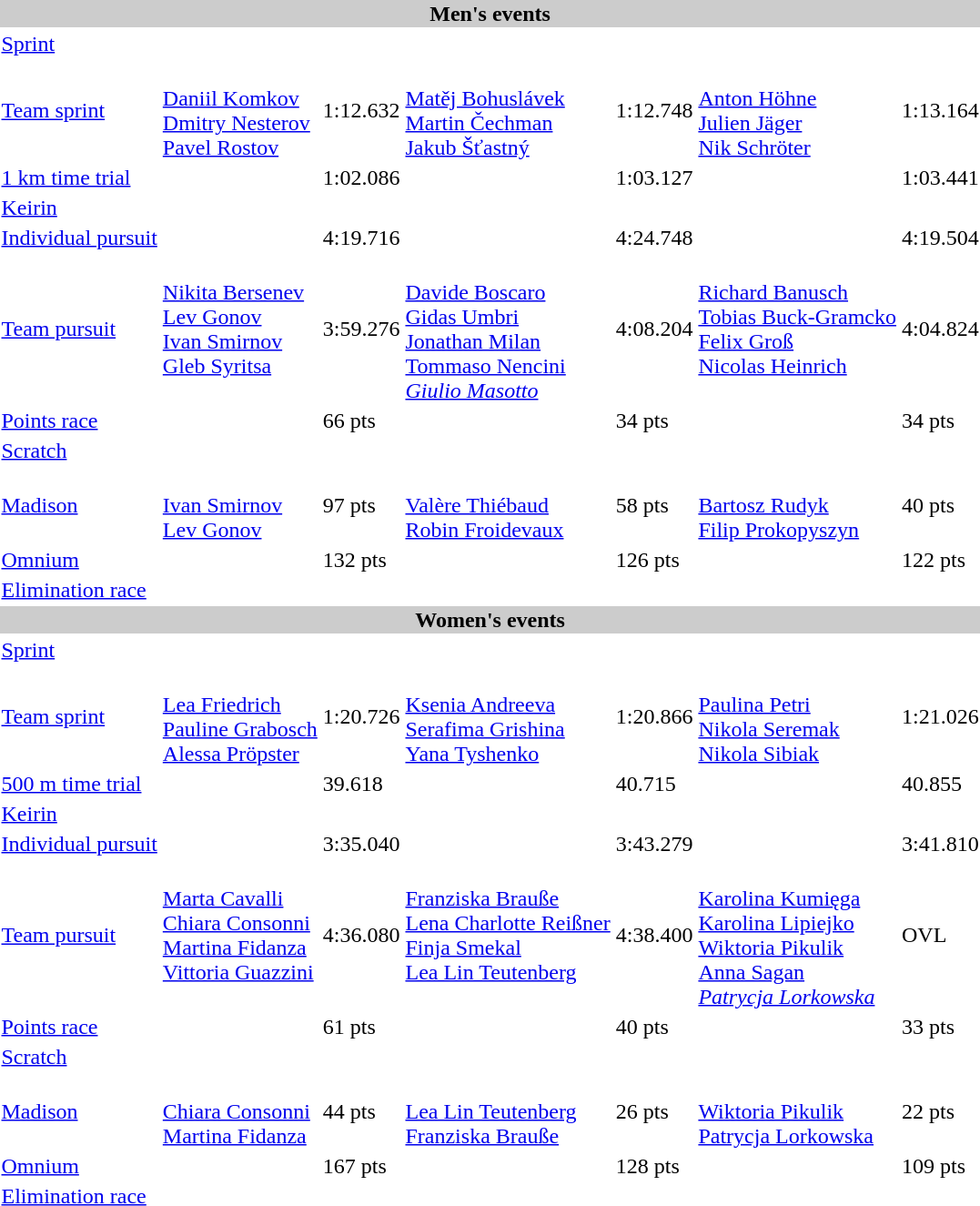<table>
<tr style="background:#ccc; width:100%;">
<td colspan=7 align=center><strong>Men's events</strong></td>
</tr>
<tr>
<td><a href='#'>Sprint</a></td>
<td colspan=2></td>
<td colspan=2></td>
<td colspan=2></td>
</tr>
<tr>
<td><a href='#'>Team sprint</a></td>
<td><br><a href='#'>Daniil Komkov</a><br><a href='#'>Dmitry Nesterov</a><br><a href='#'>Pavel Rostov</a></td>
<td>1:12.632</td>
<td><br><a href='#'>Matěj Bohuslávek</a><br><a href='#'>Martin Čechman</a><br><a href='#'>Jakub Šťastný</a></td>
<td>1:12.748</td>
<td><br><a href='#'>Anton Höhne</a><br><a href='#'>Julien Jäger</a><br><a href='#'>Nik Schröter</a></td>
<td>1:13.164</td>
</tr>
<tr>
<td><a href='#'>1 km time trial</a></td>
<td></td>
<td>1:02.086</td>
<td></td>
<td>1:03.127</td>
<td></td>
<td>1:03.441</td>
</tr>
<tr>
<td><a href='#'>Keirin</a></td>
<td colspan=2></td>
<td colspan=2></td>
<td colspan=2></td>
</tr>
<tr>
<td><a href='#'>Individual pursuit</a></td>
<td></td>
<td>4:19.716</td>
<td></td>
<td>4:24.748</td>
<td></td>
<td>4:19.504</td>
</tr>
<tr>
<td><a href='#'>Team pursuit</a></td>
<td valign=top><br><a href='#'>Nikita Bersenev</a><br><a href='#'>Lev Gonov</a><br><a href='#'>Ivan Smirnov</a><br><a href='#'>Gleb Syritsa</a></td>
<td>3:59.276</td>
<td><br><a href='#'>Davide Boscaro</a><br><a href='#'>Gidas Umbri</a><br><a href='#'>Jonathan Milan</a><br><a href='#'>Tommaso Nencini</a><br><em><a href='#'>Giulio Masotto</a></em></td>
<td>4:08.204</td>
<td valign=top><br><a href='#'>Richard Banusch</a><br><a href='#'>Tobias Buck-Gramcko</a><br><a href='#'>Felix Groß</a><br><a href='#'>Nicolas Heinrich</a></td>
<td>4:04.824</td>
</tr>
<tr>
<td><a href='#'>Points race</a></td>
<td></td>
<td>66 pts</td>
<td></td>
<td>34 pts</td>
<td></td>
<td>34 pts</td>
</tr>
<tr>
<td><a href='#'>Scratch</a></td>
<td colspan=2></td>
<td colspan=2></td>
<td colspan=2></td>
</tr>
<tr>
<td><a href='#'>Madison</a></td>
<td><br><a href='#'>Ivan Smirnov</a><br><a href='#'>Lev Gonov</a></td>
<td>97 pts</td>
<td><br><a href='#'>Valère Thiébaud</a><br><a href='#'>Robin Froidevaux</a></td>
<td>58 pts</td>
<td><br><a href='#'>Bartosz Rudyk</a><br><a href='#'>Filip Prokopyszyn</a></td>
<td>40 pts</td>
</tr>
<tr>
<td><a href='#'>Omnium</a></td>
<td></td>
<td>132 pts</td>
<td></td>
<td>126 pts</td>
<td></td>
<td>122 pts</td>
</tr>
<tr>
<td><a href='#'>Elimination race</a></td>
<td colspan=2></td>
<td colspan=2></td>
<td colspan=2></td>
</tr>
<tr style="background:#ccc; width:100%;">
<td colspan=7 align=center><strong>Women's events</strong></td>
</tr>
<tr>
<td><a href='#'>Sprint</a></td>
<td colspan=2></td>
<td colspan=2></td>
<td colspan=2></td>
</tr>
<tr>
<td><a href='#'>Team sprint</a></td>
<td><br><a href='#'>Lea Friedrich</a><br><a href='#'>Pauline Grabosch</a><br><a href='#'>Alessa Pröpster</a></td>
<td>1:20.726</td>
<td><br><a href='#'>Ksenia Andreeva</a><br><a href='#'>Serafima Grishina</a><br><a href='#'>Yana Tyshenko</a></td>
<td>1:20.866</td>
<td><br><a href='#'>Paulina Petri</a><br><a href='#'>Nikola Seremak</a><br><a href='#'>Nikola Sibiak</a></td>
<td>1:21.026</td>
</tr>
<tr>
<td><a href='#'>500 m time trial</a></td>
<td></td>
<td>39.618</td>
<td></td>
<td>40.715</td>
<td></td>
<td>40.855</td>
</tr>
<tr>
<td><a href='#'>Keirin</a></td>
<td colspan=2></td>
<td colspan=2></td>
<td colspan=2></td>
</tr>
<tr>
<td><a href='#'>Individual pursuit</a></td>
<td></td>
<td>3:35.040</td>
<td></td>
<td>3:43.279</td>
<td></td>
<td>3:41.810</td>
</tr>
<tr>
<td><a href='#'>Team pursuit</a></td>
<td valign=top><br><a href='#'>Marta Cavalli</a><br><a href='#'>Chiara Consonni</a><br><a href='#'>Martina Fidanza</a><br><a href='#'>Vittoria Guazzini</a></td>
<td>4:36.080</td>
<td valign=top><br><a href='#'>Franziska Brauße</a><br><a href='#'>Lena Charlotte Reißner</a><br><a href='#'>Finja Smekal</a><br><a href='#'>Lea Lin Teutenberg</a></td>
<td>4:38.400</td>
<td><br><a href='#'>Karolina Kumięga</a><br><a href='#'>Karolina Lipiejko</a><br><a href='#'>Wiktoria Pikulik</a><br><a href='#'>Anna Sagan</a><br><em><a href='#'>Patrycja Lorkowska</a></em></td>
<td>OVL</td>
</tr>
<tr>
<td><a href='#'>Points race</a></td>
<td></td>
<td>61 pts</td>
<td></td>
<td>40 pts</td>
<td></td>
<td>33 pts</td>
</tr>
<tr>
<td><a href='#'>Scratch</a></td>
<td colspan=2></td>
<td colspan=2></td>
<td colspan=2></td>
</tr>
<tr>
<td><a href='#'>Madison</a></td>
<td><br><a href='#'>Chiara Consonni</a><br><a href='#'>Martina Fidanza</a></td>
<td>44 pts</td>
<td><br><a href='#'>Lea Lin Teutenberg</a><br><a href='#'>Franziska Brauße</a></td>
<td>26 pts</td>
<td><br><a href='#'>Wiktoria Pikulik</a><br><a href='#'>Patrycja Lorkowska</a></td>
<td>22 pts</td>
</tr>
<tr>
<td><a href='#'>Omnium</a></td>
<td></td>
<td>167 pts</td>
<td></td>
<td>128 pts</td>
<td></td>
<td>109 pts</td>
</tr>
<tr>
<td><a href='#'>Elimination race</a></td>
<td colspan=2></td>
<td colspan=2></td>
<td colspan=2></td>
</tr>
</table>
